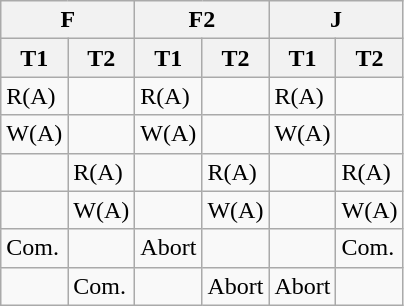<table class="wikitable">
<tr>
<th colspan="2">F</th>
<th colspan="2">F2</th>
<th colspan="2">J</th>
</tr>
<tr>
<th>T1</th>
<th>T2</th>
<th>T1</th>
<th>T2</th>
<th>T1</th>
<th>T2</th>
</tr>
<tr>
<td>R(A)</td>
<td></td>
<td>R(A)</td>
<td></td>
<td>R(A)</td>
<td></td>
</tr>
<tr>
<td>W(A)</td>
<td></td>
<td>W(A)</td>
<td></td>
<td>W(A)</td>
<td></td>
</tr>
<tr>
<td></td>
<td>R(A)</td>
<td></td>
<td>R(A)</td>
<td></td>
<td>R(A)</td>
</tr>
<tr>
<td></td>
<td>W(A)</td>
<td></td>
<td>W(A)</td>
<td></td>
<td>W(A)</td>
</tr>
<tr>
<td>Com.</td>
<td></td>
<td>Abort</td>
<td></td>
<td></td>
<td>Com.</td>
</tr>
<tr>
<td></td>
<td>Com.</td>
<td></td>
<td>Abort</td>
<td>Abort</td>
<td></td>
</tr>
</table>
